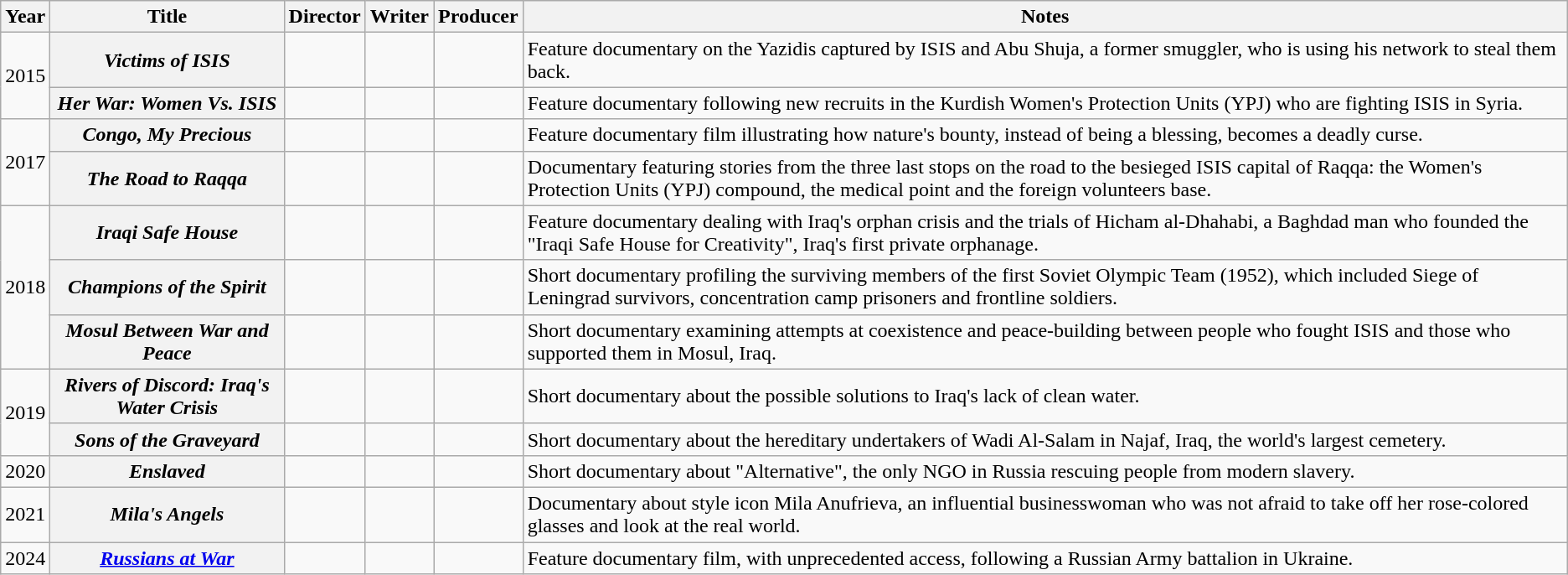<table class="wikitable sortable plainrowheaders">
<tr>
<th scope="col">Year</th>
<th scope="col">Title</th>
<th scope="col">Director</th>
<th scope="col">Writer</th>
<th scope="col">Producer</th>
<th scope="col">Notes</th>
</tr>
<tr>
<td rowspan=2>2015</td>
<th scope="row"><em>Victims of ISIS</em></th>
<td></td>
<td></td>
<td></td>
<td>Feature documentary on the Yazidis captured by ISIS and Abu Shuja, a former smuggler, who is using his network to steal them back.</td>
</tr>
<tr>
<th scope="row"><em>Her War: Women Vs. ISIS</em></th>
<td></td>
<td></td>
<td></td>
<td>Feature documentary following new recruits in the Kurdish Women's Protection Units (YPJ) who are fighting ISIS in Syria.</td>
</tr>
<tr>
<td rowspan=2>2017</td>
<th scope="row"><em>Congo, My Precious</em></th>
<td></td>
<td></td>
<td></td>
<td>Feature documentary film illustrating how nature's bounty, instead of being a blessing, becomes a deadly curse.</td>
</tr>
<tr>
<th scope="row"><em>The Road to Raqqa</em></th>
<td></td>
<td></td>
<td></td>
<td>Documentary featuring stories from the three last stops on the road to the besieged ISIS capital of Raqqa: the Women's Protection Units (YPJ) compound, the medical point and the foreign volunteers base.</td>
</tr>
<tr>
<td rowspan=3>2018</td>
<th scope="row"><em>Iraqi Safe House</em></th>
<td></td>
<td></td>
<td></td>
<td>Feature documentary dealing with Iraq's orphan crisis and the trials of Hicham al-Dhahabi, a Baghdad man who founded the "Iraqi Safe House for Creativity", Iraq's first private orphanage.</td>
</tr>
<tr>
<th scope="row"><em>Champions of the Spirit</em></th>
<td></td>
<td></td>
<td></td>
<td>Short documentary profiling the surviving members of the first Soviet Olympic Team (1952), which included Siege of Leningrad survivors, concentration camp prisoners and frontline soldiers.</td>
</tr>
<tr>
<th scope="row"><em>Mosul Between War and Peace</em></th>
<td></td>
<td></td>
<td></td>
<td>Short documentary examining attempts at coexistence and peace-building between people who fought ISIS and those who supported them in Mosul, Iraq.</td>
</tr>
<tr>
<td rowspan=2>2019</td>
<th scope="row"><em>Rivers of Discord: Iraq's Water Crisis</em></th>
<td></td>
<td></td>
<td></td>
<td>Short documentary about the possible solutions to Iraq's lack of clean water.</td>
</tr>
<tr>
<th scope="row"><em>Sons of the Graveyard</em></th>
<td></td>
<td></td>
<td></td>
<td>Short documentary about the hereditary undertakers of Wadi Al-Salam in Najaf, Iraq, the world's largest cemetery.</td>
</tr>
<tr>
<td>2020</td>
<th scope="row"><em>Enslaved</em></th>
<td></td>
<td></td>
<td></td>
<td>Short documentary about "Alternative", the only NGO in Russia rescuing people from modern slavery.</td>
</tr>
<tr>
<td>2021</td>
<th scope="row"><em>Mila's Angels</em></th>
<td></td>
<td></td>
<td></td>
<td>Documentary about style icon Mila Anufrieva, an influential businesswoman who was not afraid to take off her rose-colored glasses and look at the real world.</td>
</tr>
<tr>
<td>2024</td>
<th scope="row"><em><a href='#'>Russians at War</a></em></th>
<td></td>
<td></td>
<td></td>
<td>Feature documentary film, with unprecedented access, following a Russian Army battalion in Ukraine.</td>
</tr>
</table>
